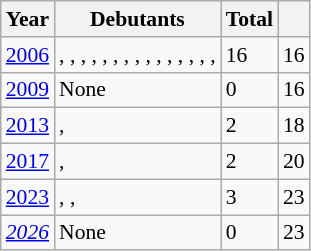<table class="wikitable plainrowheaders" style="font-size: 90%">
<tr>
<th scope="col">Year</th>
<th scope="col">Debutants</th>
<th scope="col">Total</th>
<th scope="col"></th>
</tr>
<tr>
<td align=left><a href='#'>2006</a></td>
<td>, , , , , , , , , , , , , , , </td>
<td>16</td>
<td>16</td>
</tr>
<tr>
<td align=left><a href='#'>2009</a></td>
<td>None</td>
<td>0</td>
<td>16</td>
</tr>
<tr>
<td align=left><a href='#'>2013</a></td>
<td>, </td>
<td>2</td>
<td>18</td>
</tr>
<tr>
<td align=left><a href='#'>2017</a></td>
<td>, </td>
<td>2</td>
<td>20</td>
</tr>
<tr>
<td align=left><a href='#'>2023</a></td>
<td>, , </td>
<td>3</td>
<td>23</td>
</tr>
<tr>
<td align=left><em><a href='#'>2026</a></em></td>
<td>None</td>
<td>0</td>
<td>23</td>
</tr>
</table>
